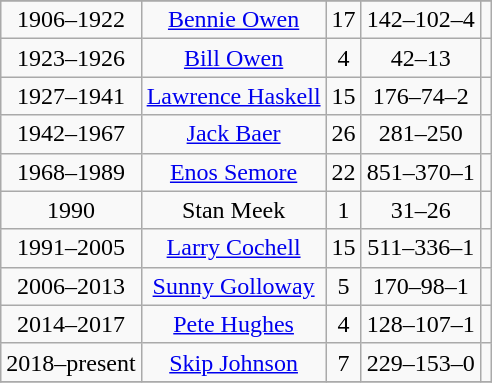<table class="wikitable sortable" style="text-align:center;">
<tr>
</tr>
<tr>
<td>1906–1922</td>
<td><a href='#'>Bennie Owen</a></td>
<td>17</td>
<td>142–102–4</td>
<td></td>
</tr>
<tr>
<td>1923–1926</td>
<td><a href='#'>Bill Owen</a></td>
<td>4</td>
<td>42–13</td>
<td></td>
</tr>
<tr>
<td>1927–1941</td>
<td><a href='#'>Lawrence Haskell</a></td>
<td>15</td>
<td>176–74–2</td>
<td></td>
</tr>
<tr>
<td>1942–1967</td>
<td><a href='#'>Jack Baer</a></td>
<td>26</td>
<td>281–250</td>
<td></td>
</tr>
<tr>
<td>1968–1989</td>
<td><a href='#'>Enos Semore</a></td>
<td>22</td>
<td>851–370–1</td>
<td></td>
</tr>
<tr>
<td>1990</td>
<td>Stan Meek</td>
<td>1</td>
<td>31–26</td>
<td></td>
</tr>
<tr>
<td>1991–2005</td>
<td><a href='#'>Larry Cochell</a></td>
<td>15</td>
<td>511–336–1</td>
<td></td>
</tr>
<tr>
<td>2006–2013</td>
<td><a href='#'>Sunny Golloway</a></td>
<td>5</td>
<td>170–98–1</td>
<td></td>
</tr>
<tr>
<td>2014–2017</td>
<td><a href='#'>Pete Hughes</a></td>
<td>4</td>
<td>128–107–1</td>
<td></td>
</tr>
<tr>
<td>2018–present</td>
<td><a href='#'>Skip Johnson</a></td>
<td>7</td>
<td>229–153–0</td>
<td></td>
</tr>
<tr class="sortbottom">
</tr>
</table>
